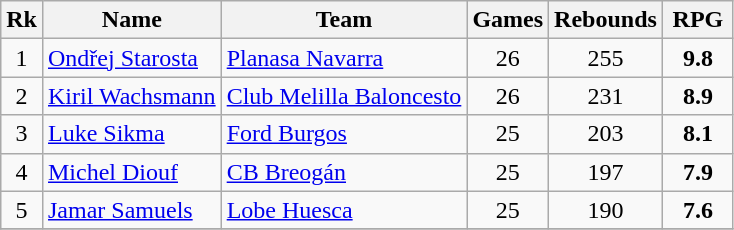<table class="wikitable" style="text-align: center;">
<tr>
<th>Rk</th>
<th>Name</th>
<th>Team</th>
<th>Games</th>
<th>Rebounds</th>
<th width=40>RPG</th>
</tr>
<tr>
<td>1</td>
<td align="left"> <a href='#'>Ondřej Starosta</a></td>
<td align="left"><a href='#'>Planasa Navarra</a></td>
<td>26</td>
<td>255</td>
<td><strong>9.8</strong></td>
</tr>
<tr>
<td>2</td>
<td align="left"> <a href='#'>Kiril Wachsmann</a></td>
<td align="left"><a href='#'>Club Melilla Baloncesto</a></td>
<td>26</td>
<td>231</td>
<td><strong>8.9</strong></td>
</tr>
<tr>
<td>3</td>
<td align="left"> <a href='#'>Luke Sikma</a></td>
<td align="left"><a href='#'>Ford Burgos</a></td>
<td>25</td>
<td>203</td>
<td><strong>8.1</strong></td>
</tr>
<tr>
<td>4</td>
<td align="left"> <a href='#'>Michel Diouf</a></td>
<td align="left"><a href='#'>CB Breogán</a></td>
<td>25</td>
<td>197</td>
<td><strong>7.9</strong></td>
</tr>
<tr>
<td>5</td>
<td align="left"> <a href='#'>Jamar Samuels</a></td>
<td align="left"><a href='#'>Lobe Huesca</a></td>
<td>25</td>
<td>190</td>
<td><strong>7.6</strong></td>
</tr>
<tr>
</tr>
</table>
